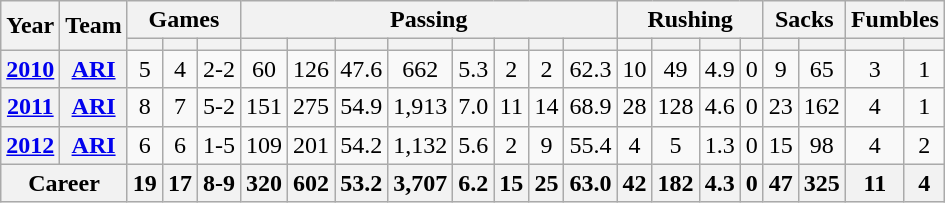<table class="wikitable sortable" style="text-align:center;">
<tr>
<th rowspan="2">Year</th>
<th rowspan="2">Team</th>
<th colspan="3">Games</th>
<th colspan="8">Passing</th>
<th colspan="4">Rushing</th>
<th colspan="2">Sacks</th>
<th colspan="2">Fumbles</th>
</tr>
<tr>
<th></th>
<th></th>
<th></th>
<th></th>
<th></th>
<th></th>
<th></th>
<th></th>
<th></th>
<th></th>
<th></th>
<th></th>
<th></th>
<th></th>
<th></th>
<th></th>
<th></th>
<th></th>
<th></th>
</tr>
<tr>
<th><a href='#'>2010</a></th>
<th><a href='#'>ARI</a></th>
<td>5</td>
<td>4</td>
<td>2-2</td>
<td>60</td>
<td>126</td>
<td>47.6</td>
<td>662</td>
<td>5.3</td>
<td>2</td>
<td>2</td>
<td>62.3</td>
<td>10</td>
<td>49</td>
<td>4.9</td>
<td>0</td>
<td>9</td>
<td>65</td>
<td>3</td>
<td>1</td>
</tr>
<tr>
<th><a href='#'>2011</a></th>
<th><a href='#'>ARI</a></th>
<td>8</td>
<td>7</td>
<td>5-2</td>
<td>151</td>
<td>275</td>
<td>54.9</td>
<td>1,913</td>
<td>7.0</td>
<td>11</td>
<td>14</td>
<td>68.9</td>
<td>28</td>
<td>128</td>
<td>4.6</td>
<td>0</td>
<td>23</td>
<td>162</td>
<td>4</td>
<td>1</td>
</tr>
<tr>
<th><a href='#'>2012</a></th>
<th><a href='#'>ARI</a></th>
<td>6</td>
<td>6</td>
<td>1-5</td>
<td>109</td>
<td>201</td>
<td>54.2</td>
<td>1,132</td>
<td>5.6</td>
<td>2</td>
<td>9</td>
<td>55.4</td>
<td>4</td>
<td>5</td>
<td>1.3</td>
<td>0</td>
<td>15</td>
<td>98</td>
<td>4</td>
<td>2</td>
</tr>
<tr>
<th colspan="2">Career</th>
<th>19</th>
<th>17</th>
<th>8-9</th>
<th>320</th>
<th>602</th>
<th>53.2</th>
<th>3,707</th>
<th>6.2</th>
<th>15</th>
<th>25</th>
<th>63.0</th>
<th>42</th>
<th>182</th>
<th>4.3</th>
<th>0</th>
<th>47</th>
<th>325</th>
<th>11</th>
<th>4</th>
</tr>
</table>
